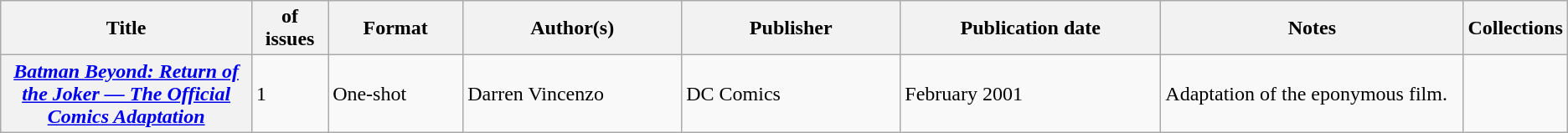<table class="wikitable">
<tr>
<th>Title</th>
<th style="width:40pt"> of issues</th>
<th style="width:75pt">Format</th>
<th style="width:125pt">Author(s)</th>
<th style="width:125pt">Publisher</th>
<th style="width:150pt">Publication date</th>
<th style="width:175pt">Notes</th>
<th>Collections</th>
</tr>
<tr>
<th><em><a href='#'>Batman Beyond: Return of the Joker — The Official Comics Adaptation</a></em></th>
<td>1</td>
<td>One-shot</td>
<td>Darren Vincenzo</td>
<td>DC Comics</td>
<td>February 2001</td>
<td>Adaptation of the eponymous film.</td>
<td></td>
</tr>
</table>
